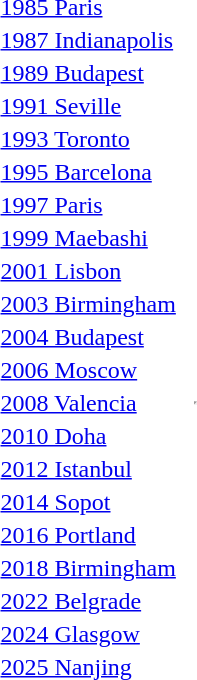<table>
<tr>
<td><a href='#'>1985 Paris</a><br></td>
<td></td>
<td></td>
<td></td>
</tr>
<tr>
<td><a href='#'>1987 Indianapolis</a><br></td>
<td></td>
<td></td>
<td></td>
</tr>
<tr>
<td><a href='#'>1989 Budapest</a><br></td>
<td></td>
<td></td>
<td></td>
</tr>
<tr>
<td><a href='#'>1991 Seville</a><br></td>
<td></td>
<td></td>
<td></td>
</tr>
<tr>
<td><a href='#'>1993 Toronto</a><br></td>
<td></td>
<td></td>
<td></td>
</tr>
<tr>
<td><a href='#'>1995 Barcelona</a><br></td>
<td></td>
<td></td>
<td></td>
</tr>
<tr>
<td><a href='#'>1997 Paris</a><br></td>
<td></td>
<td></td>
<td></td>
</tr>
<tr>
<td><a href='#'>1999 Maebashi</a><br></td>
<td></td>
<td></td>
<td></td>
</tr>
<tr>
<td><a href='#'>2001 Lisbon</a><br></td>
<td></td>
<td></td>
<td></td>
</tr>
<tr>
<td><a href='#'>2003 Birmingham</a><br></td>
<td></td>
<td></td>
<td></td>
</tr>
<tr>
<td><a href='#'>2004 Budapest</a><br></td>
<td></td>
<td></td>
<td></td>
</tr>
<tr>
<td><a href='#'>2006 Moscow</a><br></td>
<td></td>
<td></td>
<td></td>
</tr>
<tr>
<td><a href='#'>2008 Valencia</a><br></td>
<td></td>
<td></td>
<td> <hr> </td>
</tr>
<tr>
<td><a href='#'>2010 Doha</a><br></td>
<td></td>
<td></td>
<td></td>
</tr>
<tr>
<td><a href='#'>2012 Istanbul</a><br></td>
<td></td>
<td></td>
<td></td>
</tr>
<tr>
<td><a href='#'>2014 Sopot</a><br></td>
<td></td>
<td></td>
<td></td>
</tr>
<tr>
<td><a href='#'>2016 Portland</a><br></td>
<td></td>
<td></td>
<td></td>
</tr>
<tr>
<td><a href='#'>2018 Birmingham</a><br></td>
<td></td>
<td></td>
<td></td>
</tr>
<tr>
<td><a href='#'>2022 Belgrade</a><br></td>
<td></td>
<td></td>
<td></td>
</tr>
<tr>
<td><a href='#'>2024 Glasgow</a><br></td>
<td></td>
<td></td>
<td></td>
</tr>
<tr>
<td><a href='#'>2025 Nanjing</a><br></td>
<td></td>
<td></td>
<td></td>
</tr>
</table>
